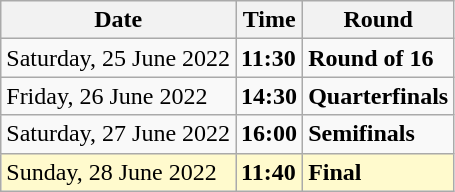<table class="wikitable">
<tr>
<th>Date</th>
<th>Time</th>
<th>Round</th>
</tr>
<tr>
<td>Saturday, 25 June 2022</td>
<td><strong>11:30</strong></td>
<td><strong>Round of 16</strong></td>
</tr>
<tr>
<td>Friday, 26 June 2022</td>
<td><strong>14:30</strong></td>
<td><strong>Quarterfinals</strong></td>
</tr>
<tr>
<td>Saturday, 27 June 2022</td>
<td><strong>16:00</strong></td>
<td><strong>Semifinals</strong></td>
</tr>
<tr style="background:lemonchiffon;">
<td>Sunday, 28 June 2022</td>
<td><strong>11:40</strong></td>
<td><strong>Final</strong></td>
</tr>
</table>
